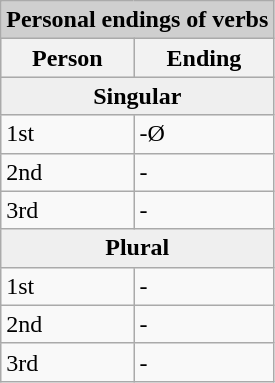<table class="wikitable">
<tr>
<th colspan="2" style="background:#cfcfcf;">Personal endings of verbs</th>
</tr>
<tr style="background:#dfdfdf;" |>
<th>Person</th>
<th>Ending</th>
</tr>
<tr>
<th colspan="2" style="background:#efefef">Singular</th>
</tr>
<tr>
<td>1st</td>
<td>-Ø</td>
</tr>
<tr>
<td>2nd</td>
<td>-</td>
</tr>
<tr>
<td>3rd</td>
<td>-</td>
</tr>
<tr>
<th colspan="2" style="background:#efefef">Plural</th>
</tr>
<tr>
<td>1st</td>
<td>-</td>
</tr>
<tr>
<td>2nd</td>
<td>-</td>
</tr>
<tr>
<td>3rd</td>
<td>-</td>
</tr>
</table>
